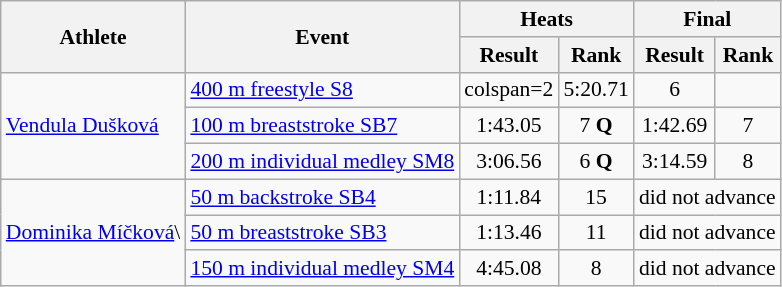<table class=wikitable style="font-size:90%">
<tr>
<th rowspan="2">Athlete</th>
<th rowspan="2">Event</th>
<th colspan="2">Heats</th>
<th colspan="2">Final</th>
</tr>
<tr>
<th>Result</th>
<th>Rank</th>
<th>Result</th>
<th>Rank</th>
</tr>
<tr align=center>
<td align=left rowspan=3><a href='#'>Vendula Dušková</a></td>
<td align=left><a href='#'>400 m freestyle S8</a></td>
<td>colspan=2 </td>
<td>5:20.71</td>
<td>6</td>
</tr>
<tr align=center>
<td align=left><a href='#'>100 m breaststroke SB7</a></td>
<td>1:43.05</td>
<td>7 <strong>Q</strong></td>
<td>1:42.69</td>
<td>7</td>
</tr>
<tr align=center>
<td align=left><a href='#'>200 m individual medley SM8</a></td>
<td>3:06.56</td>
<td>6 <strong>Q</strong></td>
<td>3:14.59</td>
<td>8</td>
</tr>
<tr align=center>
<td align=left rowspan=3><a href='#'>Dominika Míčková</a>\</td>
<td align=left><a href='#'>50 m backstroke SB4</a></td>
<td>1:11.84</td>
<td>15</td>
<td colspan="2">did not advance</td>
</tr>
<tr align=center>
<td align=left><a href='#'>50 m breaststroke SB3</a></td>
<td>1:13.46</td>
<td>11</td>
<td colspan="2">did not advance</td>
</tr>
<tr align=center>
<td align=left><a href='#'>150 m individual medley SM4</a></td>
<td>4:45.08</td>
<td>8</td>
<td colspan="2">did not advance</td>
</tr>
</table>
